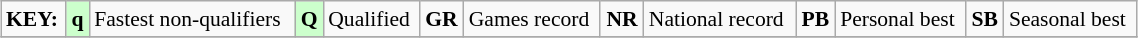<table class="wikitable" style="margin:0.5em auto; font-size:90%;position:relative;" width=60%>
<tr>
<td><strong>KEY:</strong></td>
<td bgcolor=ccffcc align=center><strong>q</strong></td>
<td>Fastest non-qualifiers</td>
<td bgcolor=ccffcc align=center><strong>Q</strong></td>
<td>Qualified</td>
<td align=center><strong>GR</strong></td>
<td>Games record</td>
<td align=center><strong>NR</strong></td>
<td>National record</td>
<td align=center><strong>PB</strong></td>
<td>Personal best</td>
<td align=center><strong>SB</strong></td>
<td>Seasonal best</td>
</tr>
<tr>
</tr>
</table>
